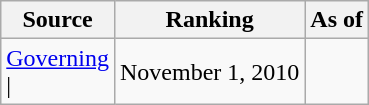<table class="wikitable" style="text-align:center">
<tr>
<th>Source</th>
<th>Ranking</th>
<th>As of</th>
</tr>
<tr>
<td align=left><a href='#'>Governing</a><br>| </td>
<td>November 1, 2010</td>
</tr>
</table>
